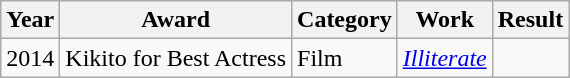<table class="wikitable">
<tr>
<th>Year</th>
<th>Award</th>
<th>Category</th>
<th>Work</th>
<th>Result</th>
</tr>
<tr>
<td>2014</td>
<td>Kikito for Best Actress</td>
<td>Film</td>
<td><em><a href='#'>Illiterate</a></em></td>
<td></td>
</tr>
</table>
